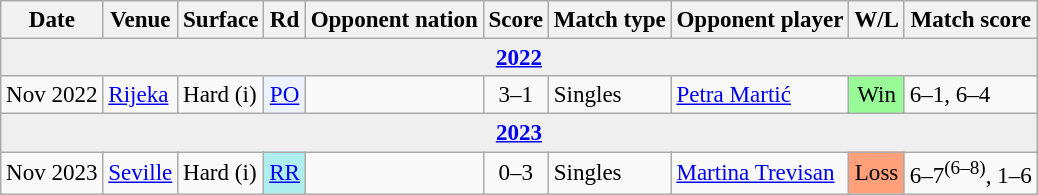<table class="wikitable nowrap" style=font-size:96%>
<tr>
<th>Date</th>
<th>Venue</th>
<th>Surface</th>
<th>Rd</th>
<th>Opponent nation</th>
<th>Score</th>
<th>Match type</th>
<th>Opponent player</th>
<th>W/L</th>
<th>Match score</th>
</tr>
<tr bgcolor=efefef>
<td colspan="10" align="center"><strong><a href='#'>2022</a></strong></td>
</tr>
<tr>
<td>Nov 2022</td>
<td><a href='#'>Rijeka</a></td>
<td>Hard (i)</td>
<td align="center" bgcolor="ecf2ff"><a href='#'>PO</a></td>
<td></td>
<td align=center>3–1</td>
<td>Singles</td>
<td><a href='#'>Petra Martić</a></td>
<td bgcolor=98fb98 align=center>Win</td>
<td>6–1, 6–4</td>
</tr>
<tr bgcolor="efefef">
<td colspan="10" align="center"><strong><a href='#'>2023</a></strong></td>
</tr>
<tr>
<td>Nov 2023</td>
<td><a href='#'>Seville</a></td>
<td>Hard (i)</td>
<td align="center" bgcolor=afeeee><a href='#'>RR</a></td>
<td></td>
<td align="center">0–3</td>
<td>Singles</td>
<td><a href='#'>Martina Trevisan</a></td>
<td bgcolor=ffa07a align=center>Loss</td>
<td>6–7<sup>(6–8)</sup>, 1–6</td>
</tr>
</table>
